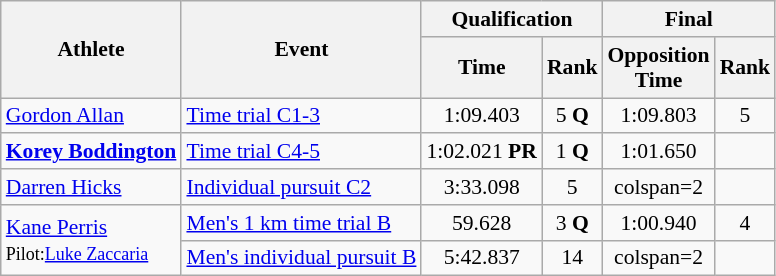<table class=wikitable style="font-size:90%">
<tr>
<th rowspan="2">Athlete</th>
<th rowspan="2">Event</th>
<th colspan="2">Qualification</th>
<th colspan="2">Final</th>
</tr>
<tr>
<th>Time</th>
<th>Rank</th>
<th>Opposition<br>Time</th>
<th>Rank</th>
</tr>
<tr align=center>
<td align=left><a href='#'>Gordon Allan</a></td>
<td align=left><a href='#'>Time trial C1-3</a></td>
<td>1:09.403</td>
<td>5 <strong>Q</strong></td>
<td>1:09.803</td>
<td>5</td>
</tr>
<tr align=center>
<td align=left><strong><a href='#'>Korey Boddington</a></strong></td>
<td align=left><a href='#'>Time trial C4-5</a></td>
<td>1:02.021 <strong>PR</strong></td>
<td>1 <strong>Q</strong></td>
<td>1:01.650</td>
<td></td>
</tr>
<tr align=center>
<td align=left><a href='#'>Darren Hicks</a></td>
<td align=left><a href='#'>Individual pursuit C2</a></td>
<td>3:33.098</td>
<td>5</td>
<td>colspan=2 </td>
</tr>
<tr align=center>
<td align=left rowspan=2><a href='#'>Kane Perris</a><br><small>Pilot:<a href='#'>Luke Zaccaria</a></small></td>
<td align=left><a href='#'>Men's 1 km time trial B</a></td>
<td>59.628</td>
<td>3 <strong>Q</strong></td>
<td>1:00.940</td>
<td>4</td>
</tr>
<tr align=center>
<td align=left><a href='#'>Men's individual pursuit B</a></td>
<td>5:42.837</td>
<td>14</td>
<td>colspan=2 </td>
</tr>
</table>
